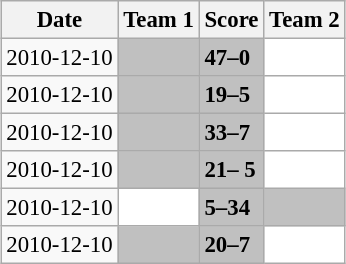<table class="wikitable" style="margin:0.5em auto; font-size:95%">
<tr>
<th>Date</th>
<th>Team 1</th>
<th>Score</th>
<th>Team 2</th>
</tr>
<tr>
<td>2010-12-10</td>
<td bgcolor="silver"><strong></strong></td>
<td bgcolor="silver"><strong>47–0</strong></td>
<td bgcolor="white"></td>
</tr>
<tr>
<td>2010-12-10</td>
<td bgcolor="silver"><strong></strong></td>
<td bgcolor="silver"><strong>19–5</strong></td>
<td bgcolor="white"></td>
</tr>
<tr>
<td>2010-12-10</td>
<td bgcolor="silver"><strong></strong></td>
<td bgcolor="silver"><strong>33–7</strong></td>
<td bgcolor="white"></td>
</tr>
<tr>
<td>2010-12-10</td>
<td bgcolor="silver"><strong></strong></td>
<td bgcolor="silver"><strong>21– 5</strong></td>
<td bgcolor="white"></td>
</tr>
<tr>
<td>2010-12-10</td>
<td bgcolor="white"></td>
<td bgcolor="silver"><strong>5–34</strong></td>
<td bgcolor="silver"><strong></strong></td>
</tr>
<tr>
<td>2010-12-10</td>
<td bgcolor="silver"><strong></strong></td>
<td bgcolor="silver"><strong>20–7</strong></td>
<td bgcolor="white"></td>
</tr>
</table>
